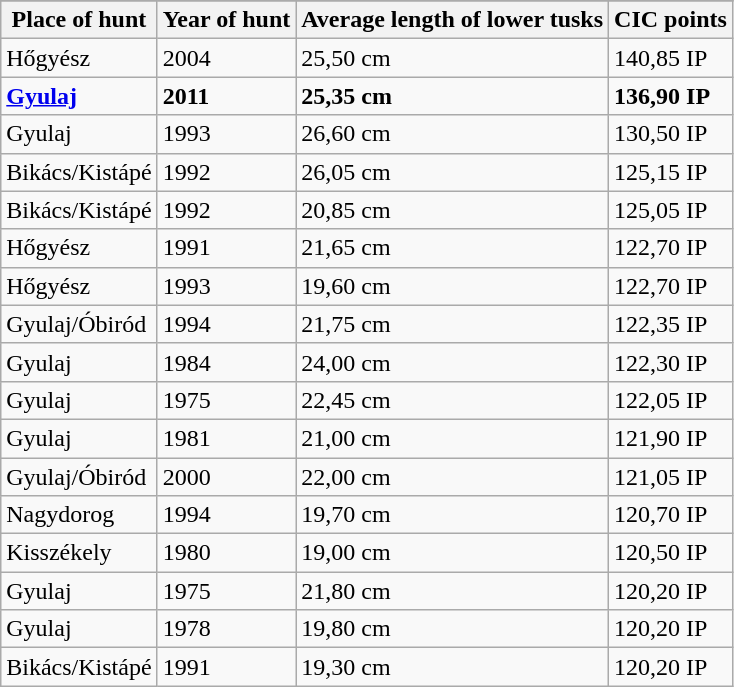<table class="wikitable">
<tr>
</tr>
<tr>
<th>Place of hunt</th>
<th>Year of hunt</th>
<th>Average length of lower tusks</th>
<th>CIC points</th>
</tr>
<tr>
<td>Hőgyész</td>
<td>2004</td>
<td>25,50 cm</td>
<td>140,85 IP</td>
</tr>
<tr>
<td><strong><a href='#'>Gyulaj</a></strong></td>
<td><strong>2011</strong></td>
<td><strong>25,35 cm</strong></td>
<td><strong>136,90 IP</strong></td>
</tr>
<tr>
<td>Gyulaj</td>
<td>1993</td>
<td>26,60 cm</td>
<td>130,50 IP</td>
</tr>
<tr>
<td>Bikács/Kistápé</td>
<td>1992</td>
<td>26,05 cm</td>
<td>125,15 IP</td>
</tr>
<tr>
<td>Bikács/Kistápé</td>
<td>1992</td>
<td>20,85 cm</td>
<td>125,05 IP</td>
</tr>
<tr>
<td>Hőgyész</td>
<td>1991</td>
<td>21,65 cm</td>
<td>122,70 IP</td>
</tr>
<tr>
<td>Hőgyész</td>
<td>1993</td>
<td>19,60 cm</td>
<td>122,70 IP</td>
</tr>
<tr>
<td>Gyulaj/Óbiród</td>
<td>1994</td>
<td>21,75 cm</td>
<td>122,35 IP</td>
</tr>
<tr>
<td>Gyulaj</td>
<td>1984</td>
<td>24,00 cm</td>
<td>122,30 IP</td>
</tr>
<tr>
<td>Gyulaj</td>
<td>1975</td>
<td>22,45 cm</td>
<td>122,05 IP</td>
</tr>
<tr>
<td>Gyulaj</td>
<td>1981</td>
<td>21,00 cm</td>
<td>121,90 IP</td>
</tr>
<tr>
<td>Gyulaj/Óbiród</td>
<td>2000</td>
<td>22,00 cm</td>
<td>121,05 IP</td>
</tr>
<tr>
<td>Nagydorog</td>
<td>1994</td>
<td>19,70 cm</td>
<td>120,70 IP</td>
</tr>
<tr>
<td>Kisszékely</td>
<td>1980</td>
<td>19,00 cm</td>
<td>120,50 IP</td>
</tr>
<tr>
<td>Gyulaj</td>
<td>1975</td>
<td>21,80 cm</td>
<td>120,20 IP</td>
</tr>
<tr>
<td>Gyulaj</td>
<td>1978</td>
<td>19,80 cm</td>
<td>120,20 IP</td>
</tr>
<tr>
<td>Bikács/Kistápé</td>
<td>1991</td>
<td>19,30 cm</td>
<td>120,20 IP</td>
</tr>
</table>
